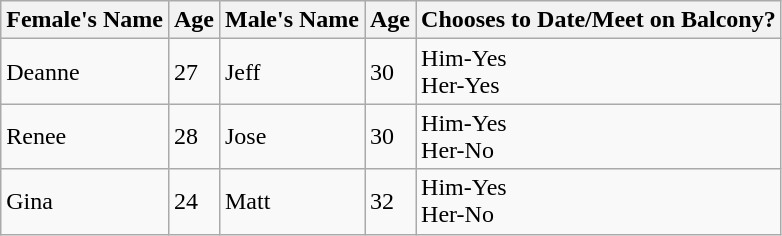<table class="wikitable">
<tr>
<th>Female's Name</th>
<th>Age</th>
<th>Male's Name</th>
<th>Age</th>
<th>Chooses to Date/Meet on Balcony?</th>
</tr>
<tr>
<td>Deanne</td>
<td>27</td>
<td>Jeff</td>
<td>30</td>
<td>Him-Yes<br>Her-Yes</td>
</tr>
<tr>
<td>Renee</td>
<td>28</td>
<td>Jose</td>
<td>30</td>
<td>Him-Yes<br>Her-No</td>
</tr>
<tr>
<td>Gina</td>
<td>24</td>
<td>Matt</td>
<td>32</td>
<td>Him-Yes<br>Her-No</td>
</tr>
</table>
